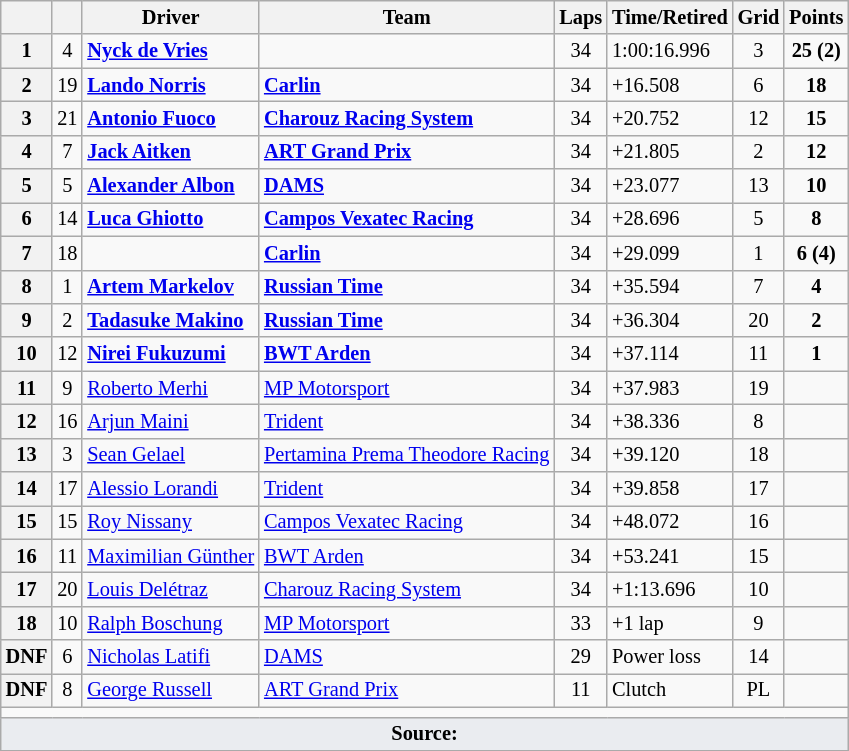<table class="wikitable" style="font-size: 85%;">
<tr>
<th></th>
<th></th>
<th>Driver</th>
<th>Team</th>
<th>Laps</th>
<th>Time/Retired</th>
<th>Grid</th>
<th>Points</th>
</tr>
<tr>
<th>1</th>
<td align="center">4</td>
<td> <strong><a href='#'>Nyck de Vries</a></strong></td>
<td><strong></strong></td>
<td align="center">34</td>
<td>1:00:16.996</td>
<td align="center">3</td>
<td align="center"><strong>25 (2)</strong></td>
</tr>
<tr>
<th>2</th>
<td align="center">19</td>
<td> <strong><a href='#'>Lando Norris</a></strong></td>
<td><strong><a href='#'>Carlin</a></strong></td>
<td align="center">34</td>
<td>+16.508</td>
<td align="center">6</td>
<td align="center"><strong>18</strong></td>
</tr>
<tr>
<th>3</th>
<td align="center">21</td>
<td> <strong><a href='#'>Antonio Fuoco</a></strong></td>
<td><strong><a href='#'>Charouz Racing System</a></strong></td>
<td align="center">34</td>
<td>+20.752</td>
<td align="center">12</td>
<td align="center"><strong>15</strong></td>
</tr>
<tr>
<th>4</th>
<td align="center">7</td>
<td> <strong><a href='#'>Jack Aitken</a></strong></td>
<td><strong><a href='#'>ART Grand Prix</a></strong></td>
<td align="center">34</td>
<td>+21.805</td>
<td align="center">2</td>
<td align="center"><strong>12</strong></td>
</tr>
<tr>
<th>5</th>
<td align="center">5</td>
<td> <strong><a href='#'>Alexander Albon</a></strong></td>
<td><strong><a href='#'>DAMS</a></strong></td>
<td align="center">34</td>
<td>+23.077</td>
<td align="center">13</td>
<td align="center"><strong>10</strong></td>
</tr>
<tr>
<th>6</th>
<td align="center">14</td>
<td> <strong><a href='#'>Luca Ghiotto</a></strong></td>
<td><strong><a href='#'>Campos Vexatec Racing</a></strong></td>
<td align="center">34</td>
<td>+28.696</td>
<td align="center">5</td>
<td align="center"><strong>8</strong></td>
</tr>
<tr>
<th>7</th>
<td align="center">18</td>
<td></td>
<td><strong><a href='#'>Carlin</a></strong></td>
<td align="center">34</td>
<td>+29.099</td>
<td align="center">1</td>
<td align="center"><strong>6 (4)</strong></td>
</tr>
<tr>
<th>8</th>
<td align="center">1</td>
<td> <strong><a href='#'>Artem Markelov</a></strong></td>
<td><strong><a href='#'>Russian Time</a></strong></td>
<td align="center">34</td>
<td>+35.594</td>
<td align="center">7</td>
<td align="center"><strong>4</strong></td>
</tr>
<tr>
<th>9</th>
<td align="center">2</td>
<td> <strong><a href='#'>Tadasuke Makino</a></strong></td>
<td><strong><a href='#'>Russian Time</a></strong></td>
<td align="center">34</td>
<td>+36.304</td>
<td align="center">20</td>
<td align="center"><strong>2</strong></td>
</tr>
<tr>
<th>10</th>
<td align="center">12</td>
<td> <strong><a href='#'>Nirei Fukuzumi</a></strong></td>
<td><strong><a href='#'>BWT Arden</a></strong></td>
<td align="center">34</td>
<td>+37.114</td>
<td align="center">11</td>
<td align="center"><strong>1</strong></td>
</tr>
<tr>
<th>11</th>
<td align="center">9</td>
<td> <a href='#'>Roberto Merhi</a></td>
<td><a href='#'>MP Motorsport</a></td>
<td align="center">34</td>
<td>+37.983</td>
<td align="center">19</td>
<td align="center"></td>
</tr>
<tr>
<th>12</th>
<td align="center">16</td>
<td> <a href='#'>Arjun Maini</a></td>
<td><a href='#'>Trident</a></td>
<td align="center">34</td>
<td>+38.336</td>
<td align="center">8</td>
<td align="center"></td>
</tr>
<tr>
<th>13</th>
<td align="center">3</td>
<td> <a href='#'>Sean Gelael</a></td>
<td><a href='#'>Pertamina Prema Theodore Racing</a></td>
<td align="center">34</td>
<td>+39.120</td>
<td align="center">18</td>
<td align="center"></td>
</tr>
<tr>
<th>14</th>
<td align="center">17</td>
<td> <a href='#'>Alessio Lorandi</a></td>
<td><a href='#'>Trident</a></td>
<td align="center">34</td>
<td>+39.858</td>
<td align="center">17</td>
<td align="center"></td>
</tr>
<tr>
<th>15</th>
<td align="center">15</td>
<td> <a href='#'>Roy Nissany</a></td>
<td><a href='#'>Campos Vexatec Racing</a></td>
<td align="center">34</td>
<td>+48.072</td>
<td align="center">16</td>
<td align="center"></td>
</tr>
<tr>
<th>16</th>
<td align="center">11</td>
<td> <a href='#'>Maximilian Günther</a></td>
<td><a href='#'>BWT Arden</a></td>
<td align="center">34</td>
<td>+53.241</td>
<td align="center">15</td>
<td align="center"></td>
</tr>
<tr>
<th>17</th>
<td align="center">20</td>
<td> <a href='#'>Louis Delétraz</a></td>
<td><a href='#'>Charouz Racing System</a></td>
<td align="center">34</td>
<td>+1:13.696</td>
<td align="center">10</td>
<td align="center"></td>
</tr>
<tr>
<th>18</th>
<td align="center">10</td>
<td> <a href='#'>Ralph Boschung</a></td>
<td><a href='#'>MP Motorsport</a></td>
<td align="center">33</td>
<td>+1 lap</td>
<td align="center">9</td>
<td align="center"></td>
</tr>
<tr>
<th>DNF</th>
<td align="center">6</td>
<td> <a href='#'>Nicholas Latifi</a></td>
<td><a href='#'>DAMS</a></td>
<td align="center">29</td>
<td>Power loss</td>
<td align="center">14</td>
<td align="center"></td>
</tr>
<tr>
<th>DNF</th>
<td align="center">8</td>
<td> <a href='#'>George Russell</a></td>
<td><a href='#'>ART Grand Prix</a></td>
<td align="center">11</td>
<td>Clutch</td>
<td align="center">PL</td>
<td align="center"></td>
</tr>
<tr>
<td colspan="8" align="center"></td>
</tr>
<tr>
<td style="background:#eaecf0; text-align:center;" colspan="8"><strong>Source:</strong></td>
</tr>
<tr>
</tr>
</table>
